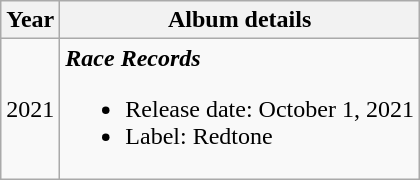<table class="wikitable" style="text-align:center;">
<tr>
<th rowspan="1">Year</th>
<th rowspan="1">Album details</th>
</tr>
<tr>
<td>2021</td>
<td align="left"><strong><em>Race Records</em></strong><br><ul><li>Release date: October 1, 2021</li><li>Label: Redtone</li></ul></td>
</tr>
</table>
